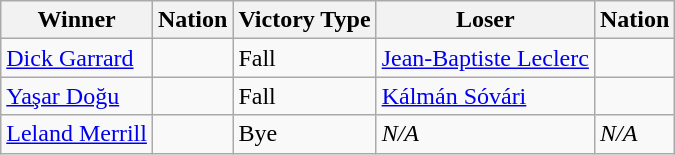<table class="wikitable sortable" style="text-align:left;">
<tr>
<th>Winner</th>
<th>Nation</th>
<th>Victory Type</th>
<th>Loser</th>
<th>Nation</th>
</tr>
<tr>
<td><a href='#'>Dick Garrard</a></td>
<td></td>
<td>Fall</td>
<td><a href='#'>Jean-Baptiste Leclerc</a></td>
<td></td>
</tr>
<tr>
<td><a href='#'>Yaşar Doğu</a></td>
<td></td>
<td>Fall</td>
<td><a href='#'>Kálmán Sóvári</a></td>
<td></td>
</tr>
<tr>
<td><a href='#'>Leland Merrill</a></td>
<td></td>
<td>Bye</td>
<td><em>N/A</em></td>
<td><em>N/A</em></td>
</tr>
</table>
